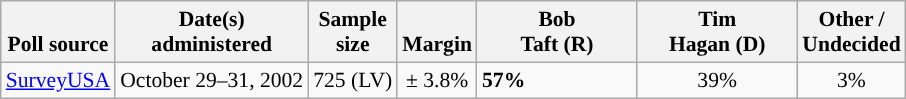<table class="wikitable" style="font-size:90%">
<tr valign=bottom>
<th>Poll source</th>
<th>Date(s)<br>administered</th>
<th>Sample<br>size</th>
<th>Margin<br></th>
<th style="width:100px;">Bob<br>Taft (R)</th>
<th style="width:100px;">Tim<br>Hagan (D)</th>
<th>Other /<br>Undecided</th>
</tr>
<tr>
<td><a href='#'>SurveyUSA</a></td>
<td align=center>October 29–31, 2002</td>
<td align=center>725 (LV)</td>
<td align=center>± 3.8%</td>
<td><strong>57%</strong></td>
<td align=center>39%</td>
<td align=center>3%</td>
</tr>
</table>
